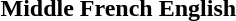<table>
<tr>
<th>Middle French</th>
<th>English</th>
</tr>
<tr>
<td></td>
<td></td>
</tr>
</table>
